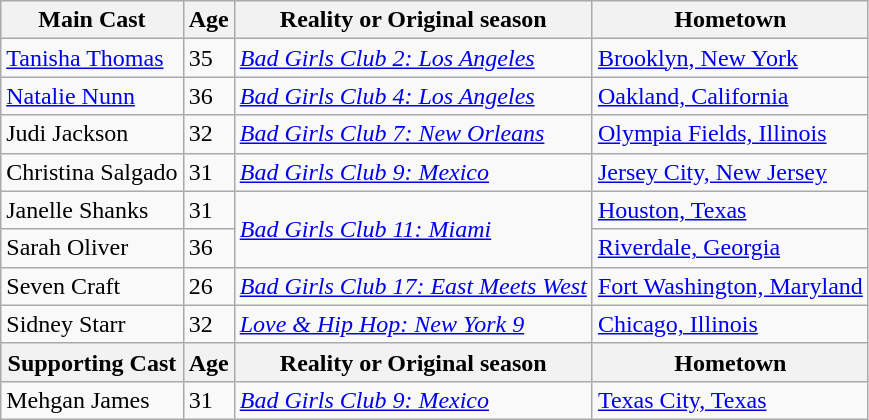<table class="wikitable">
<tr>
<th>Main Cast</th>
<th Age !scope="col">Age</th>
<th>Reality or Original season</th>
<th>Hometown</th>
</tr>
<tr>
<td><a href='#'>Tanisha Thomas</a></td>
<td>35</td>
<td><em><a href='#'>Bad Girls Club 2: Los Angeles</a></em></td>
<td><a href='#'>Brooklyn, New York</a></td>
</tr>
<tr>
<td><a href='#'>Natalie
Nunn</a></td>
<td>36</td>
<td><em><a href='#'>Bad Girls Club 4: Los Angeles</a></em></td>
<td><a href='#'>Oakland, California</a></td>
</tr>
<tr>
<td>Judi Jackson</td>
<td>32</td>
<td><em><a href='#'>Bad Girls Club 7: New Orleans</a></em></td>
<td><a href='#'>Olympia Fields, Illinois</a></td>
</tr>
<tr>
<td>Christina Salgado</td>
<td>31</td>
<td><em><a href='#'>Bad Girls Club 9: Mexico</a></em></td>
<td><a href='#'>Jersey City, New Jersey</a></td>
</tr>
<tr>
<td>Janelle Shanks</td>
<td>31</td>
<td rowspan="2"><em><a href='#'>Bad Girls Club 11: Miami</a></em></td>
<td><a href='#'>Houston, Texas</a></td>
</tr>
<tr>
<td>Sarah Oliver</td>
<td>36</td>
<td><a href='#'>Riverdale, Georgia</a></td>
</tr>
<tr>
<td>Seven Craft</td>
<td>26</td>
<td><em><a href='#'>Bad Girls Club 17: East Meets West</a></em></td>
<td><a href='#'>Fort Washington, Maryland</a></td>
</tr>
<tr>
<td>Sidney Starr</td>
<td>32</td>
<td><em><a href='#'>Love & Hip Hop: New York 9</a></em></td>
<td><a href='#'>Chicago, Illinois</a></td>
</tr>
<tr>
<th>Supporting Cast</th>
<th>Age</th>
<th>Reality or Original season</th>
<th>Hometown</th>
</tr>
<tr>
<td>Mehgan James</td>
<td>31</td>
<td><em><a href='#'>Bad Girls Club 9: Mexico</a></em></td>
<td><a href='#'>Texas City, Texas</a></td>
</tr>
</table>
